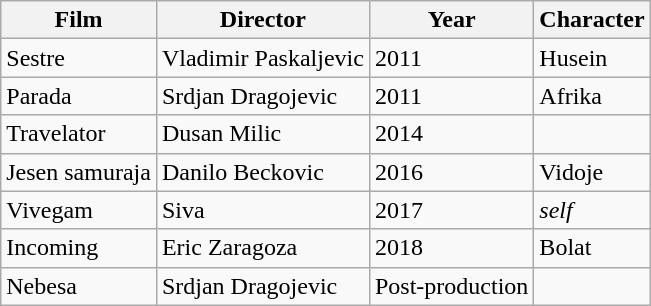<table class="wikitable">
<tr>
<th>Film</th>
<th>Director</th>
<th>Year</th>
<th>Character</th>
</tr>
<tr>
<td>Sestre</td>
<td>Vladimir Paskaljevic</td>
<td>2011</td>
<td>Husein</td>
</tr>
<tr>
<td>Parada</td>
<td>Srdjan Dragojevic</td>
<td>2011</td>
<td>Afrika</td>
</tr>
<tr>
<td>Travelator</td>
<td>Dusan Milic</td>
<td>2014</td>
<td></td>
</tr>
<tr>
<td>Jesen samuraja</td>
<td>Danilo Beckovic</td>
<td>2016</td>
<td>Vidoje</td>
</tr>
<tr>
<td>Vivegam</td>
<td>Siva</td>
<td>2017</td>
<td><em>self</em></td>
</tr>
<tr>
<td>Incoming</td>
<td>Eric Zaragoza</td>
<td>2018</td>
<td>Bolat</td>
</tr>
<tr>
<td>Nebesa</td>
<td>Srdjan Dragojevic</td>
<td>Post-production</td>
<td></td>
</tr>
</table>
